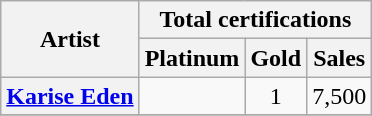<table class="wikitable plainrowheaders" style="text-align:center;">
<tr>
<th scope="col" rowspan="2">Artist</th>
<th scope="col" colspan="3">Total certifications</th>
</tr>
<tr>
<th scope="col">Platinum</th>
<th scope="col">Gold</th>
<th scope="col">Sales</th>
</tr>
<tr>
<th scope="row"><a href='#'>Karise Eden</a></th>
<td></td>
<td>1</td>
<td>7,500</td>
</tr>
<tr>
</tr>
</table>
